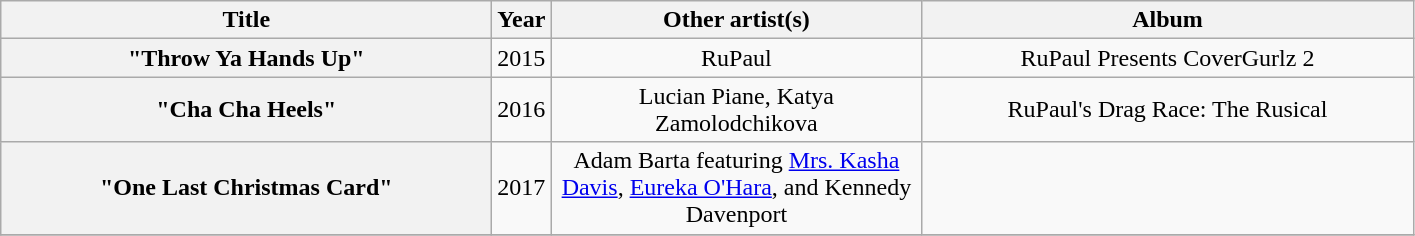<table class="wikitable plainrowheaders" style="text-align:center;">
<tr>
<th scope="col" style="width:20em;">Title</th>
<th scope="col">Year</th>
<th scope="col" style="width:15em;">Other artist(s)</th>
<th scope="col" style="width:20em;">Album</th>
</tr>
<tr>
<th scope="row">"Throw Ya Hands Up"</th>
<td>2015</td>
<td>RuPaul</td>
<td>RuPaul Presents CoverGurlz 2</td>
</tr>
<tr>
<th scope="row">"Cha Cha Heels"</th>
<td>2016</td>
<td>Lucian Piane, Katya Zamolodchikova</td>
<td>RuPaul's Drag Race: The Rusical</td>
</tr>
<tr>
<th scope="row">"One Last Christmas Card"</th>
<td>2017</td>
<td>Adam Barta featuring <a href='#'>Mrs. Kasha Davis</a>, <a href='#'>Eureka O'Hara</a>, and Kennedy Davenport</td>
<td></td>
</tr>
<tr>
</tr>
</table>
